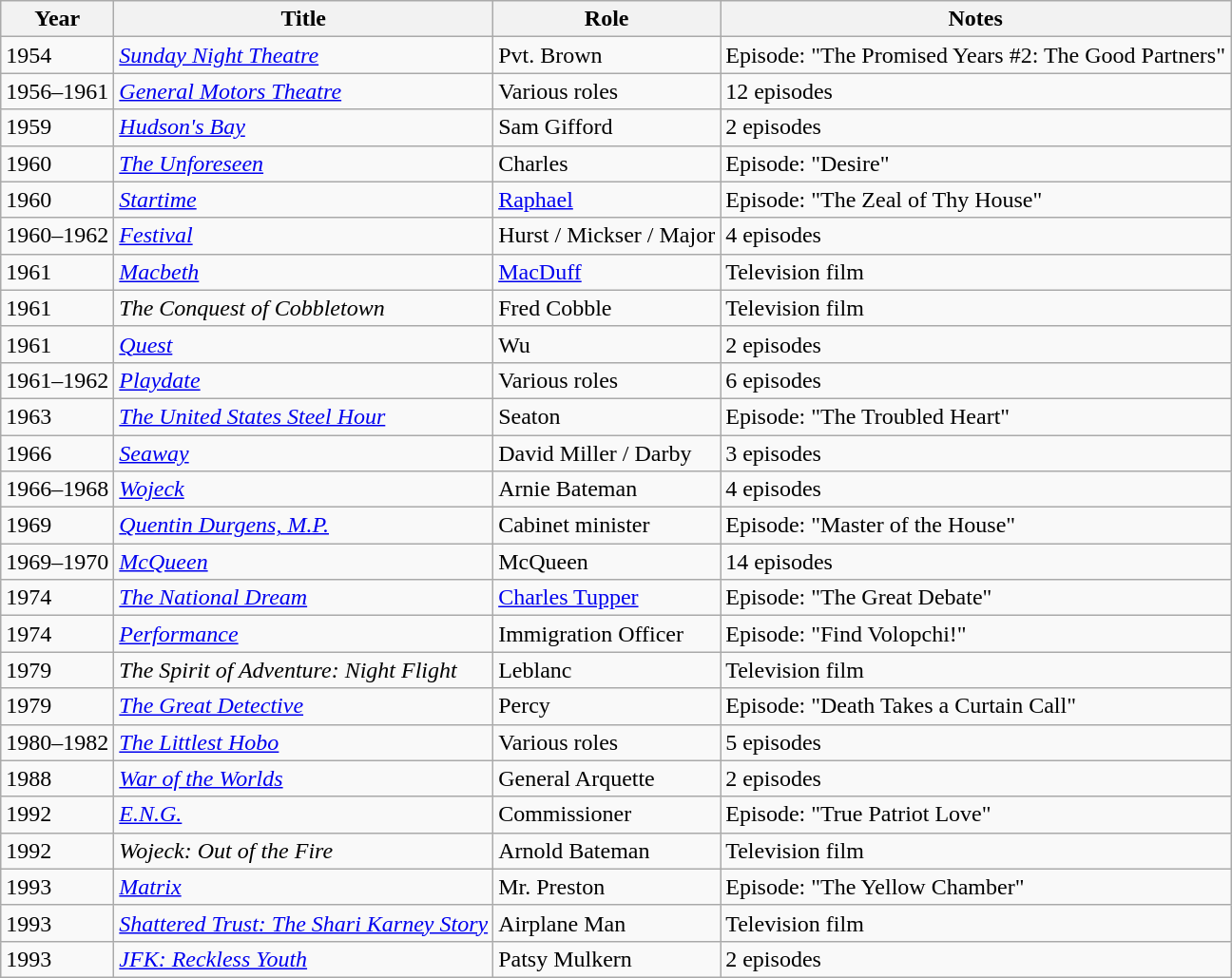<table class="wikitable sortable">
<tr>
<th>Year</th>
<th>Title</th>
<th>Role</th>
<th class="unsortable">Notes</th>
</tr>
<tr>
<td>1954</td>
<td><em><a href='#'>Sunday Night Theatre</a></em></td>
<td>Pvt. Brown</td>
<td>Episode: "The Promised Years #2: The Good Partners"</td>
</tr>
<tr>
<td>1956–1961</td>
<td><em><a href='#'>General Motors Theatre</a></em></td>
<td>Various roles</td>
<td>12 episodes</td>
</tr>
<tr>
<td>1959</td>
<td><em><a href='#'>Hudson's Bay</a></em></td>
<td>Sam Gifford</td>
<td>2 episodes</td>
</tr>
<tr>
<td>1960</td>
<td data-sort-value="Unforeseen, The"><em><a href='#'>The Unforeseen</a></em></td>
<td>Charles</td>
<td>Episode: "Desire"</td>
</tr>
<tr>
<td>1960</td>
<td><em><a href='#'>Startime</a></em></td>
<td><a href='#'>Raphael</a></td>
<td>Episode: "The Zeal of Thy House"</td>
</tr>
<tr>
<td>1960–1962</td>
<td><em><a href='#'>Festival</a></em></td>
<td>Hurst / Mickser / Major</td>
<td>4 episodes</td>
</tr>
<tr>
<td>1961</td>
<td><em><a href='#'>Macbeth</a></em></td>
<td><a href='#'>MacDuff</a></td>
<td>Television film</td>
</tr>
<tr>
<td>1961</td>
<td data-sort-value="Conquest of Cobbletown, The"><em>The Conquest of Cobbletown</em></td>
<td>Fred Cobble</td>
<td>Television film</td>
</tr>
<tr>
<td>1961</td>
<td><em><a href='#'>Quest</a></em></td>
<td>Wu</td>
<td>2 episodes</td>
</tr>
<tr>
<td>1961–1962</td>
<td><em><a href='#'>Playdate</a></em></td>
<td>Various roles</td>
<td>6 episodes</td>
</tr>
<tr>
<td>1963</td>
<td data-sort-value="United States Steel Hour, The"><em><a href='#'>The United States Steel Hour</a></em></td>
<td>Seaton</td>
<td>Episode: "The Troubled Heart"</td>
</tr>
<tr>
<td>1966</td>
<td><em><a href='#'>Seaway</a></em></td>
<td>David Miller / Darby</td>
<td>3 episodes</td>
</tr>
<tr>
<td>1966–1968</td>
<td><em><a href='#'>Wojeck</a></em></td>
<td>Arnie Bateman</td>
<td>4 episodes</td>
</tr>
<tr>
<td>1969</td>
<td><em><a href='#'>Quentin Durgens, M.P.</a></em></td>
<td>Cabinet minister</td>
<td>Episode: "Master of the House"</td>
</tr>
<tr>
<td>1969–1970</td>
<td><em><a href='#'>McQueen</a></em></td>
<td>McQueen</td>
<td>14 episodes</td>
</tr>
<tr>
<td>1974</td>
<td data-sort-value="National Dream, The"><em><a href='#'>The National Dream</a></em></td>
<td><a href='#'>Charles Tupper</a></td>
<td>Episode: "The Great Debate"</td>
</tr>
<tr>
<td>1974</td>
<td><em><a href='#'>Performance</a></em></td>
<td>Immigration Officer</td>
<td>Episode: "Find Volopchi!"</td>
</tr>
<tr>
<td>1979</td>
<td data-sort-value="Spirit of Adventure: Night Flight, The"><em>The Spirit of Adventure: Night Flight</em></td>
<td>Leblanc</td>
<td>Television film</td>
</tr>
<tr>
<td>1979</td>
<td data-sort-value="Great Detective, The"><em><a href='#'>The Great Detective</a></em></td>
<td>Percy</td>
<td>Episode: "Death Takes a Curtain Call"</td>
</tr>
<tr>
<td>1980–1982</td>
<td data-sort-value="Littlest Hobo, The"><em><a href='#'>The Littlest Hobo</a></em></td>
<td>Various roles</td>
<td>5 episodes</td>
</tr>
<tr>
<td>1988</td>
<td><em><a href='#'>War of the Worlds</a></em></td>
<td>General Arquette</td>
<td>2 episodes</td>
</tr>
<tr>
<td>1992</td>
<td><em><a href='#'>E.N.G.</a></em></td>
<td>Commissioner</td>
<td>Episode: "True Patriot Love"</td>
</tr>
<tr>
<td>1992</td>
<td><em>Wojeck: Out of the Fire</em></td>
<td>Arnold Bateman</td>
<td>Television film</td>
</tr>
<tr>
<td>1993</td>
<td><em><a href='#'>Matrix</a></em></td>
<td>Mr. Preston</td>
<td>Episode: "The Yellow Chamber"</td>
</tr>
<tr>
<td>1993</td>
<td><em><a href='#'>Shattered Trust: The Shari Karney Story</a></em></td>
<td>Airplane Man</td>
<td>Television film</td>
</tr>
<tr>
<td>1993</td>
<td><em><a href='#'>JFK: Reckless Youth</a></em></td>
<td>Patsy Mulkern</td>
<td>2 episodes</td>
</tr>
</table>
